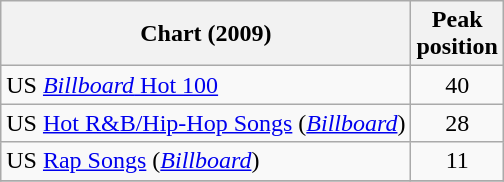<table class="wikitable sortable">
<tr>
<th align="center">Chart (2009)</th>
<th align="center">Peak<br>position</th>
</tr>
<tr>
<td>US <a href='#'><em>Billboard</em> Hot 100</a></td>
<td align="center">40</td>
</tr>
<tr>
<td>US <a href='#'>Hot R&B/Hip-Hop Songs</a> (<em><a href='#'>Billboard</a></em>)</td>
<td align="center">28</td>
</tr>
<tr>
<td>US <a href='#'>Rap Songs</a> (<em><a href='#'>Billboard</a></em>)</td>
<td align="center">11</td>
</tr>
<tr>
</tr>
</table>
